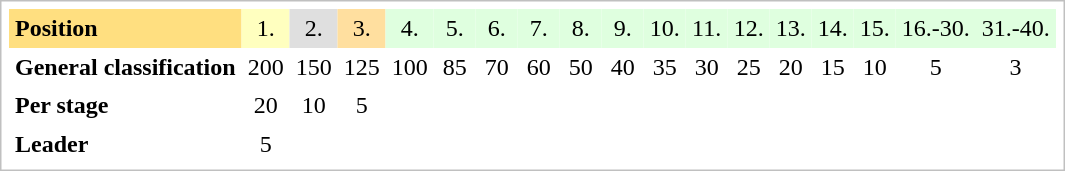<table class="sortable" cellpadding="4" cellspacing="0" style="border: 1px solid silver; color: black; margin: 0 0 0.5em 0; background-color: white; padding: 5px; text-align: left; vertical-align: top; line-height: 1.1em;">
<tr>
<th scope=col; align="left" bgcolor="FFDF80">Position</th>
<td width=20 bgcolor="#ffffbf" align="center">1.</td>
<td width=20 bgcolor="#dfdfdf" align="center">2.</td>
<td width=20 bgcolor="#ffdf9f" align="center">3.</td>
<td width=20 bgcolor="#dfffdf" align="center">4.</td>
<td width=20 bgcolor="#dfffdf" align="center">5.</td>
<td width=20 bgcolor="#dfffdf" align="center">6.</td>
<td width=20 bgcolor="#dfffdf" align="center">7.</td>
<td width=20 bgcolor="#dfffdf" align="center">8.</td>
<td width=20 bgcolor="#dfffdf" align="center">9.</td>
<td width=20 bgcolor="#dfffdf" align="center">10.</td>
<td width=20 bgcolor="#dfffdf" align="center">11.</td>
<td width=20 bgcolor="#dfffdf" align="center">12.</td>
<td width=20 bgcolor="#dfffdf" align="center">13.</td>
<td width=20 bgcolor="#dfffdf" align="center">14.</td>
<td width=20 bgcolor="#dfffdf" align="center">15.</td>
<td width=20 bgcolor="#dfffdf" align="center">16.-30.</td>
<td width=20 bgcolor="#dfffdf" align="center">31.-40.</td>
</tr>
<tr>
<td><strong>General classification</strong></td>
<td align="center">200</td>
<td align="center">150</td>
<td align="center">125</td>
<td align="center">100</td>
<td align="center">85</td>
<td align="center">70</td>
<td align="center">60</td>
<td align="center">50</td>
<td align="center">40</td>
<td align="center">35</td>
<td align="center">30</td>
<td align="center">25</td>
<td align="center">20</td>
<td align="center">15</td>
<td align="center">10</td>
<td align="center">5</td>
<td align="center">3</td>
</tr>
<tr>
<td><strong>Per stage</strong></td>
<td align="center">20</td>
<td align="center">10</td>
<td align="center">5</td>
<td align="center" colspan="14"></td>
</tr>
<tr>
<td><strong>Leader</strong></td>
<td align="center">5</td>
<td align="center" colspan="16"></td>
</tr>
</table>
